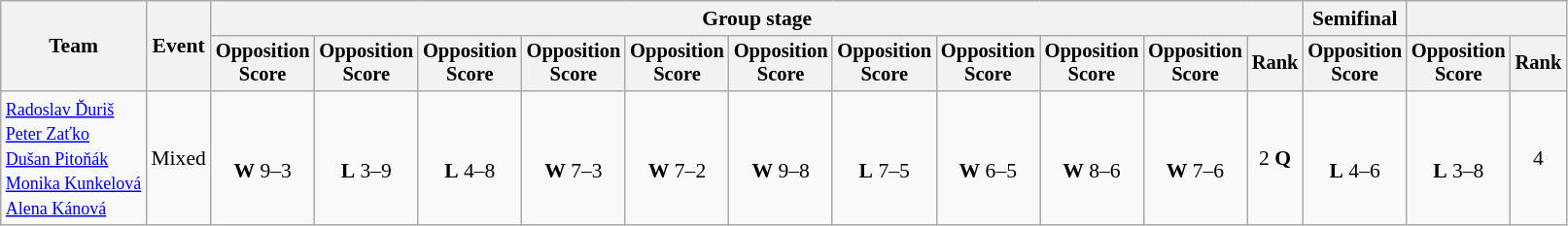<table class=wikitable style="font-size:90%">
<tr>
<th rowspan=2>Team</th>
<th rowspan=2>Event</th>
<th colspan=11>Group stage</th>
<th>Semifinal</th>
<th colspan=2></th>
</tr>
<tr style="font-size:95%">
<th>Opposition<br>Score</th>
<th>Opposition<br>Score</th>
<th>Opposition<br>Score</th>
<th>Opposition<br>Score</th>
<th>Opposition<br>Score</th>
<th>Opposition<br>Score</th>
<th>Opposition<br>Score</th>
<th>Opposition<br>Score</th>
<th>Opposition<br>Score</th>
<th>Opposition<br>Score</th>
<th>Rank</th>
<th>Opposition<br>Score</th>
<th>Opposition<br>Score</th>
<th>Rank</th>
</tr>
<tr align="center">
<td align="left"><small><a href='#'>Radoslav Ďuriš</a><br><a href='#'>Peter Zaťko</a><br><a href='#'>Dušan Pitoňák</a><br><a href='#'>Monika Kunkelová</a><br><a href='#'>Alena Kánová</a></small></td>
<td>Mixed</td>
<td><br><strong>W</strong> 9–3</td>
<td><br><strong>L</strong> 3–9</td>
<td><br><strong>L</strong> 4–8</td>
<td><br><strong>W</strong> 7–3</td>
<td><br><strong>W</strong> 7–2</td>
<td><br><strong>W</strong> 9–8</td>
<td><br><strong>L</strong> 7–5</td>
<td><br><strong>W</strong> 6–5</td>
<td><br><strong>W</strong> 8–6</td>
<td><br><strong>W</strong> 7–6</td>
<td>2 <strong>Q</strong></td>
<td><br><strong>L</strong> 4–6</td>
<td><br><strong>L</strong> 3–8</td>
<td>4</td>
</tr>
</table>
